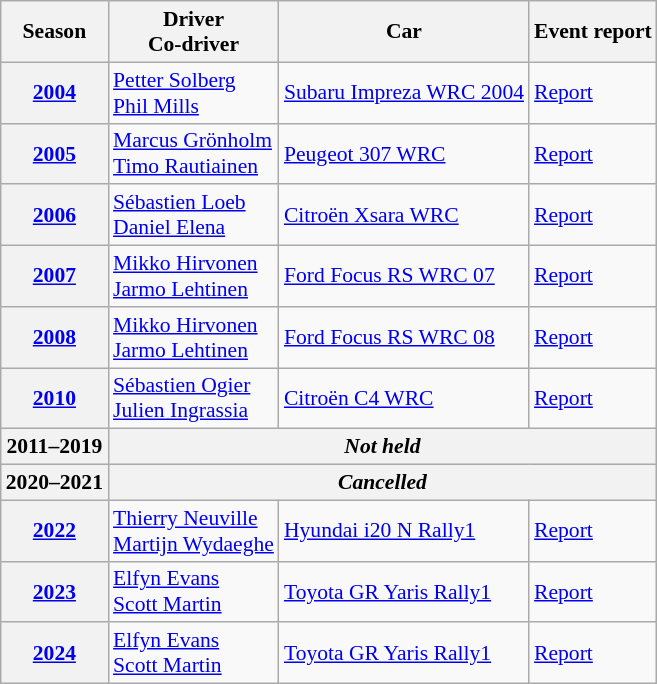<table class="wikitable" style="font-size: 90%;">
<tr>
<th>Season</th>
<th>Driver<br>Co-driver</th>
<th>Car</th>
<th>Event report</th>
</tr>
<tr>
<th><a href='#'>2004</a></th>
<td> <a href='#'>Petter Solberg</a><br> <a href='#'>Phil Mills</a></td>
<td> <a href='#'>Subaru Impreza WRC 2004</a></td>
<td><a href='#'>Report</a></td>
</tr>
<tr>
<th><a href='#'>2005</a></th>
<td> <a href='#'>Marcus Grönholm</a><br> <a href='#'>Timo Rautiainen</a></td>
<td> <a href='#'>Peugeot 307 WRC</a></td>
<td><a href='#'>Report</a></td>
</tr>
<tr>
<th><a href='#'>2006</a></th>
<td> <a href='#'>Sébastien Loeb</a><br> <a href='#'>Daniel Elena</a></td>
<td> <a href='#'>Citroën Xsara WRC</a></td>
<td><a href='#'>Report</a></td>
</tr>
<tr>
<th><a href='#'>2007</a></th>
<td> <a href='#'>Mikko Hirvonen</a><br> <a href='#'>Jarmo Lehtinen</a></td>
<td> <a href='#'>Ford Focus RS WRC 07</a></td>
<td><a href='#'>Report</a></td>
</tr>
<tr>
<th><a href='#'>2008</a></th>
<td> <a href='#'>Mikko Hirvonen</a><br> <a href='#'>Jarmo Lehtinen</a></td>
<td> <a href='#'>Ford Focus RS WRC 08</a></td>
<td><a href='#'>Report</a></td>
</tr>
<tr>
<th><a href='#'>2010</a></th>
<td> <a href='#'>Sébastien Ogier</a><br> <a href='#'>Julien Ingrassia</a></td>
<td> <a href='#'>Citroën C4 WRC</a></td>
<td><a href='#'>Report</a></td>
</tr>
<tr>
<th>2011–2019</th>
<th colspan=4><em>Not held</em></th>
</tr>
<tr>
<th>2020–2021</th>
<th colspan=4><em>Cancelled</em></th>
</tr>
<tr>
<th><a href='#'>2022</a></th>
<td> <a href='#'>Thierry Neuville</a><br> <a href='#'>Martijn Wydaeghe</a></td>
<td> <a href='#'>Hyundai i20 N Rally1</a></td>
<td><a href='#'>Report</a></td>
</tr>
<tr>
<th><a href='#'>2023</a></th>
<td> <a href='#'>Elfyn Evans</a><br> <a href='#'>Scott Martin</a></td>
<td> <a href='#'>Toyota GR Yaris Rally1</a></td>
<td><a href='#'>Report</a></td>
</tr>
<tr>
<th><a href='#'>2024</a></th>
<td> <a href='#'>Elfyn Evans</a><br> <a href='#'>Scott Martin</a></td>
<td> <a href='#'>Toyota GR Yaris Rally1</a></td>
<td><a href='#'>Report</a></td>
</tr>
</table>
